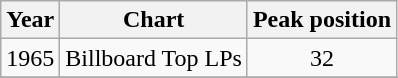<table class="wikitable">
<tr>
<th>Year</th>
<th>Chart</th>
<th>Peak position</th>
</tr>
<tr>
<td>1965</td>
<td>Billboard Top LPs</td>
<td align="center">32</td>
</tr>
<tr>
</tr>
</table>
